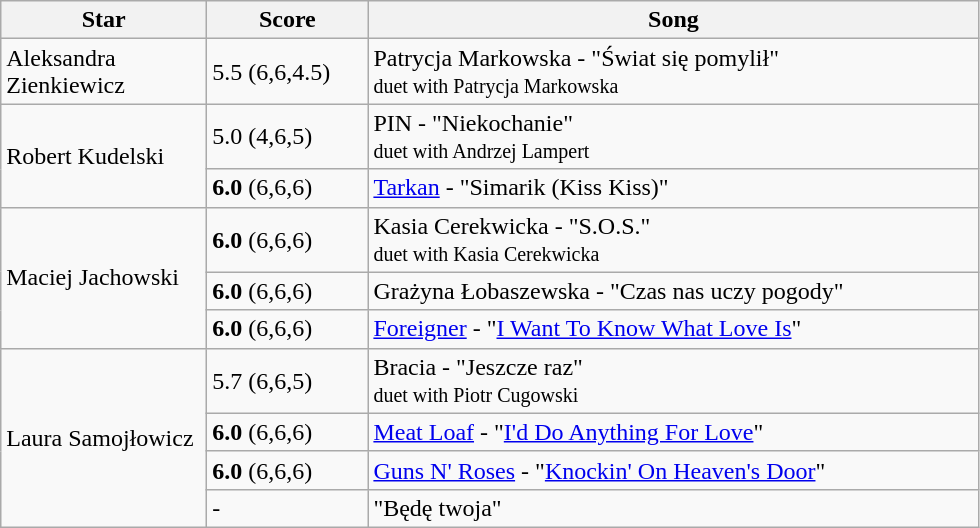<table class="wikitable">
<tr>
<th style="width:130px;">Star</th>
<th style="width:100px;">Score</th>
<th style="width:400px;">Song</th>
</tr>
<tr>
<td>Aleksandra Zienkiewicz</td>
<td>5.5 (6,6,4.5)</td>
<td>Patrycja Markowska - "Świat się pomylił" <br><small>duet with Patrycja Markowska</small></td>
</tr>
<tr>
<td rowspan=2>Robert Kudelski</td>
<td>5.0 (4,6,5)</td>
<td>PIN - "Niekochanie" <br><small>duet with Andrzej Lampert</small></td>
</tr>
<tr>
<td><strong>6.0</strong> (6,6,6)</td>
<td><a href='#'>Tarkan</a> - "Simarik (Kiss Kiss)"</td>
</tr>
<tr>
<td rowspan=3>Maciej Jachowski</td>
<td><strong>6.0</strong> (6,6,6)</td>
<td>Kasia Cerekwicka - "S.O.S." <br><small>duet with Kasia Cerekwicka</small></td>
</tr>
<tr>
<td><strong>6.0</strong> (6,6,6)</td>
<td>Grażyna Łobaszewska - "Czas nas uczy pogody"</td>
</tr>
<tr>
<td><strong>6.0</strong> (6,6,6)</td>
<td><a href='#'>Foreigner</a> - "<a href='#'>I Want To Know What Love Is</a>"</td>
</tr>
<tr>
<td rowspan=4>Laura Samojłowicz</td>
<td>5.7 (6,6,5)</td>
<td>Bracia - "Jeszcze raz" <br><small>duet with Piotr Cugowski</small></td>
</tr>
<tr>
<td><strong>6.0</strong> (6,6,6)</td>
<td><a href='#'>Meat Loaf</a> - "<a href='#'>I'd Do Anything For Love</a>"</td>
</tr>
<tr>
<td><strong>6.0</strong> (6,6,6)</td>
<td><a href='#'>Guns N' Roses</a>  - "<a href='#'>Knockin' On Heaven's Door</a>"</td>
</tr>
<tr>
<td>-</td>
<td>"Będę twoja"</td>
</tr>
</table>
